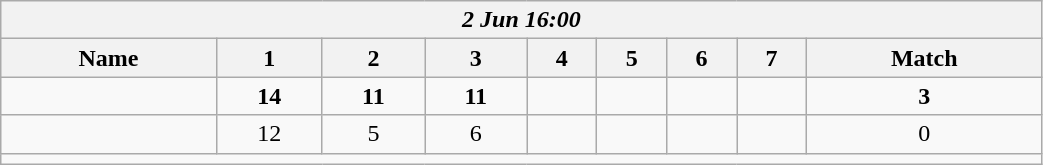<table class=wikitable style="text-align:center; width: 55%">
<tr>
<th colspan=17><em> 2 Jun 16:00</em></th>
</tr>
<tr>
<th>Name</th>
<th>1</th>
<th>2</th>
<th>3</th>
<th>4</th>
<th>5</th>
<th>6</th>
<th>7</th>
<th>Match</th>
</tr>
<tr>
<td style="text-align:left;"><strong></strong></td>
<td><strong>14</strong></td>
<td><strong>11</strong></td>
<td><strong>11</strong></td>
<td></td>
<td></td>
<td></td>
<td></td>
<td><strong>3</strong></td>
</tr>
<tr>
<td style="text-align:left;"></td>
<td>12</td>
<td>5</td>
<td>6</td>
<td></td>
<td></td>
<td></td>
<td></td>
<td>0</td>
</tr>
<tr>
<td colspan=17></td>
</tr>
</table>
